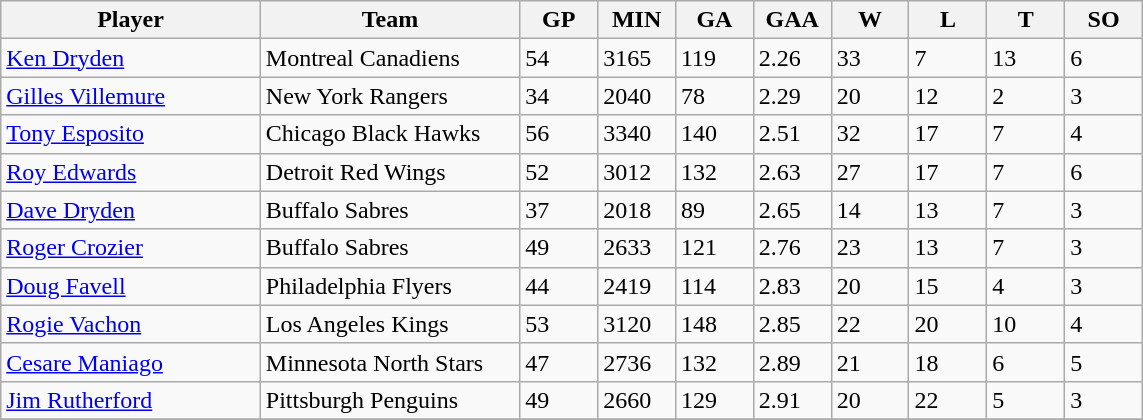<table class="wikitable">
<tr>
<th bgcolor="#DDDDFF" width="20%">Player</th>
<th bgcolor="#DDDDFF" width="20%">Team</th>
<th bgcolor="#DDDDFF" width="6%">GP</th>
<th bgcolor="#DDDDFF" width="6%">MIN</th>
<th bgcolor="#DDDDFF" width="6%">GA</th>
<th bgcolor="#DDDDFF" width="6%">GAA</th>
<th bgcolor="#DDDDFF" width="6%">W</th>
<th bgcolor="#DDDDFF" width="6%">L</th>
<th bgcolor="#DDDDFF" width="6%">T</th>
<th bgcolor="#DDDDFF" width="6%">SO</th>
</tr>
<tr>
<td><a href='#'>Ken Dryden</a></td>
<td>Montreal Canadiens</td>
<td>54</td>
<td>3165</td>
<td>119</td>
<td>2.26</td>
<td>33</td>
<td>7</td>
<td>13</td>
<td>6</td>
</tr>
<tr>
<td><a href='#'>Gilles Villemure</a></td>
<td>New York Rangers</td>
<td>34</td>
<td>2040</td>
<td>78</td>
<td>2.29</td>
<td>20</td>
<td>12</td>
<td>2</td>
<td>3</td>
</tr>
<tr>
<td><a href='#'>Tony Esposito</a></td>
<td>Chicago Black Hawks</td>
<td>56</td>
<td>3340</td>
<td>140</td>
<td>2.51</td>
<td>32</td>
<td>17</td>
<td>7</td>
<td>4</td>
</tr>
<tr>
<td><a href='#'>Roy Edwards</a></td>
<td>Detroit Red Wings</td>
<td>52</td>
<td>3012</td>
<td>132</td>
<td>2.63</td>
<td>27</td>
<td>17</td>
<td>7</td>
<td>6</td>
</tr>
<tr>
<td><a href='#'>Dave Dryden</a></td>
<td>Buffalo Sabres</td>
<td>37</td>
<td>2018</td>
<td>89</td>
<td>2.65</td>
<td>14</td>
<td>13</td>
<td>7</td>
<td>3</td>
</tr>
<tr>
<td><a href='#'>Roger Crozier</a></td>
<td>Buffalo Sabres</td>
<td>49</td>
<td>2633</td>
<td>121</td>
<td>2.76</td>
<td>23</td>
<td>13</td>
<td>7</td>
<td>3</td>
</tr>
<tr>
<td><a href='#'>Doug Favell</a></td>
<td>Philadelphia Flyers</td>
<td>44</td>
<td>2419</td>
<td>114</td>
<td>2.83</td>
<td>20</td>
<td>15</td>
<td>4</td>
<td>3</td>
</tr>
<tr>
<td><a href='#'>Rogie Vachon</a></td>
<td>Los Angeles Kings</td>
<td>53</td>
<td>3120</td>
<td>148</td>
<td>2.85</td>
<td>22</td>
<td>20</td>
<td>10</td>
<td>4</td>
</tr>
<tr>
<td><a href='#'>Cesare Maniago</a></td>
<td>Minnesota North Stars</td>
<td>47</td>
<td>2736</td>
<td>132</td>
<td>2.89</td>
<td>21</td>
<td>18</td>
<td>6</td>
<td>5</td>
</tr>
<tr>
<td><a href='#'>Jim Rutherford</a></td>
<td>Pittsburgh Penguins</td>
<td>49</td>
<td>2660</td>
<td>129</td>
<td>2.91</td>
<td>20</td>
<td>22</td>
<td>5</td>
<td>3</td>
</tr>
<tr>
</tr>
</table>
